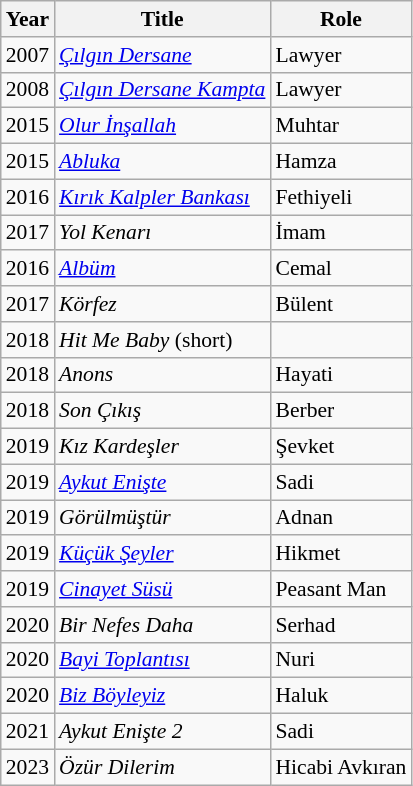<table class="wikitable" style="font-size: 90%;">
<tr>
<th>Year</th>
<th>Title</th>
<th>Role</th>
</tr>
<tr>
<td>2007</td>
<td><em><a href='#'>Çılgın Dersane</a></em></td>
<td>Lawyer</td>
</tr>
<tr>
<td>2008</td>
<td><em><a href='#'>Çılgın Dersane Kampta</a></em></td>
<td>Lawyer</td>
</tr>
<tr>
<td>2015</td>
<td><em><a href='#'>Olur İnşallah</a></em></td>
<td>Muhtar</td>
</tr>
<tr>
<td>2015</td>
<td><em><a href='#'>Abluka</a></em></td>
<td>Hamza</td>
</tr>
<tr>
<td>2016</td>
<td><em><a href='#'>Kırık Kalpler Bankası</a></em></td>
<td>Fethiyeli</td>
</tr>
<tr>
<td>2017</td>
<td><em>Yol Kenarı</em></td>
<td>İmam</td>
</tr>
<tr>
<td>2016</td>
<td><em><a href='#'>Albüm</a></em></td>
<td>Cemal</td>
</tr>
<tr>
<td>2017</td>
<td><em>Körfez</em></td>
<td>Bülent</td>
</tr>
<tr>
<td>2018</td>
<td><em>Hit Me Baby</em> (short)</td>
<td></td>
</tr>
<tr>
<td>2018</td>
<td><em>Anons</em></td>
<td>Hayati</td>
</tr>
<tr>
<td>2018</td>
<td><em>Son Çıkış</em></td>
<td>Berber</td>
</tr>
<tr>
<td>2019</td>
<td><em>Kız Kardeşler</em></td>
<td>Şevket</td>
</tr>
<tr>
<td>2019</td>
<td><em><a href='#'>Aykut Enişte</a></em></td>
<td>Sadi</td>
</tr>
<tr>
<td>2019</td>
<td><em>Görülmüştür</em></td>
<td>Adnan</td>
</tr>
<tr>
<td>2019</td>
<td><em><a href='#'>Küçük Şeyler</a></em></td>
<td>Hikmet</td>
</tr>
<tr>
<td>2019</td>
<td><em><a href='#'>Cinayet Süsü</a></em></td>
<td>Peasant Man</td>
</tr>
<tr>
<td>2020</td>
<td><em>Bir Nefes Daha</em></td>
<td>Serhad</td>
</tr>
<tr>
<td>2020</td>
<td><em><a href='#'>Bayi Toplantısı</a></em></td>
<td>Nuri</td>
</tr>
<tr>
<td>2020</td>
<td><em><a href='#'>Biz Böyleyiz</a></em></td>
<td>Haluk</td>
</tr>
<tr>
<td>2021</td>
<td><em>Aykut Enişte 2</em></td>
<td>Sadi</td>
</tr>
<tr>
<td>2023</td>
<td><em>Özür Dilerim</em></td>
<td>Hicabi Avkıran</td>
</tr>
</table>
